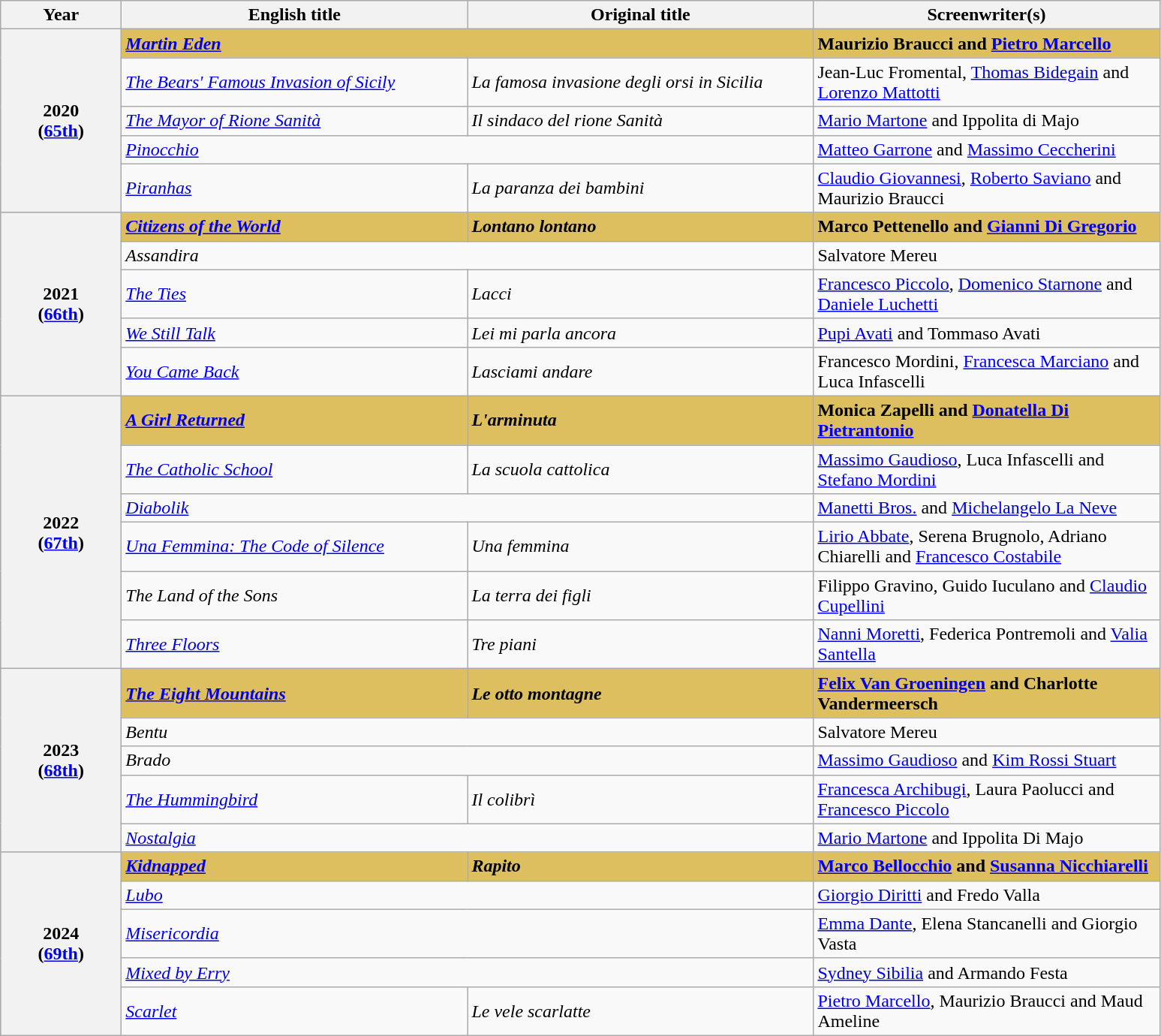<table class="wikitable">
<tr>
<th width="100">Year</th>
<th width="300">English title</th>
<th width="300">Original title</th>
<th width="300">Screenwriter(s)</th>
</tr>
<tr style="background:#DDBF5F;">
<th rowspan="5" align="center">2020<br>(<a href='#'>65th</a>)</th>
<td colspan="2"><strong><em><a href='#'>Martin Eden</a></em></strong></td>
<td><strong>Maurizio Braucci and <a href='#'>Pietro Marcello</a></strong></td>
</tr>
<tr>
<td><em><a href='#'>The Bears' Famous Invasion of Sicily</a></em></td>
<td><em>La famosa invasione degli orsi in Sicilia</em></td>
<td>Jean-Luc Fromental, <a href='#'>Thomas Bidegain</a> and <a href='#'>Lorenzo Mattotti</a></td>
</tr>
<tr>
<td><em><a href='#'>The Mayor of Rione Sanità</a></em></td>
<td><em>Il sindaco del rione Sanità</em></td>
<td><a href='#'>Mario Martone</a> and Ippolita di Majo</td>
</tr>
<tr>
<td colspan="2"><em><a href='#'>Pinocchio</a></em></td>
<td><a href='#'>Matteo Garrone</a> and <a href='#'>Massimo Ceccherini</a></td>
</tr>
<tr>
<td><em><a href='#'>Piranhas</a></em></td>
<td><em>La paranza dei bambini</em></td>
<td><a href='#'>Claudio Giovannesi</a>, <a href='#'>Roberto Saviano</a> and Maurizio Braucci</td>
</tr>
<tr style="background:#DDBF5F;">
<th rowspan="5" align="center">2021<br>(<a href='#'>66th</a>)</th>
<td><strong><em><a href='#'>Citizens of the World</a></em></strong></td>
<td><strong><em>Lontano lontano</em></strong></td>
<td><strong>Marco Pettenello and <a href='#'>Gianni Di Gregorio</a></strong></td>
</tr>
<tr>
<td colspan="2"><em>Assandira</em></td>
<td>Salvatore Mereu</td>
</tr>
<tr>
<td><em><a href='#'>The Ties</a></em></td>
<td><em>Lacci</em></td>
<td><a href='#'>Francesco Piccolo</a>, <a href='#'>Domenico Starnone</a> and <a href='#'>Daniele Luchetti</a></td>
</tr>
<tr>
<td><em><a href='#'>We Still Talk</a></em></td>
<td><em>Lei mi parla ancora</em></td>
<td><a href='#'>Pupi Avati</a> and Tommaso Avati</td>
</tr>
<tr>
<td><em><a href='#'>You Came Back</a></em></td>
<td><em>Lasciami andare</em></td>
<td>Francesco Mordini, <a href='#'>Francesca Marciano</a> and Luca Infascelli</td>
</tr>
<tr style="background:#DDBF5F;">
<th rowspan="6" align="center">2022<br>(<a href='#'>67th</a>)</th>
<td><strong><em><a href='#'>A Girl Returned</a></em></strong></td>
<td><strong><em>L'arminuta</em></strong></td>
<td><strong>Monica Zapelli and <a href='#'>Donatella Di Pietrantonio</a></strong></td>
</tr>
<tr>
<td><em><a href='#'>The Catholic School</a></em></td>
<td><em>La scuola cattolica</em></td>
<td><a href='#'>Massimo Gaudioso</a>, Luca Infascelli and <a href='#'>Stefano Mordini</a></td>
</tr>
<tr>
<td colspan="2"><em><a href='#'>Diabolik</a></em></td>
<td><a href='#'>Manetti Bros.</a> and <a href='#'>Michelangelo La Neve</a></td>
</tr>
<tr>
<td><em><a href='#'>Una Femmina: The Code of Silence</a></em></td>
<td><em>Una femmina</em></td>
<td><a href='#'>Lirio Abbate</a>, Serena Brugnolo, Adriano Chiarelli and <a href='#'>Francesco Costabile</a></td>
</tr>
<tr>
<td><em>The Land of the Sons</em></td>
<td><em>La terra dei figli</em></td>
<td>Filippo Gravino, Guido Iuculano and <a href='#'>Claudio Cupellini</a></td>
</tr>
<tr>
<td><em><a href='#'>Three Floors</a></em></td>
<td><em>Tre piani</em></td>
<td><a href='#'>Nanni Moretti</a>, Federica Pontremoli and <a href='#'>Valia Santella</a></td>
</tr>
<tr style="background:#DDBF5F;">
<th rowspan="5" align="center">2023<br>(<a href='#'>68th</a>)</th>
<td><strong><em><a href='#'>The Eight Mountains</a></em></strong></td>
<td><strong><em>Le otto montagne</em></strong></td>
<td><strong><a href='#'>Felix Van Groeningen</a> and Charlotte Vandermeersch</strong></td>
</tr>
<tr>
<td colspan="2"><em>Bentu</em></td>
<td>Salvatore Mereu</td>
</tr>
<tr>
<td colspan="2"><em>Brado</em></td>
<td><a href='#'>Massimo Gaudioso</a> and <a href='#'>Kim Rossi Stuart</a></td>
</tr>
<tr>
<td><em><a href='#'>The Hummingbird</a></em></td>
<td><em>Il colibrì</em></td>
<td><a href='#'>Francesca Archibugi</a>, Laura Paolucci and <a href='#'>Francesco Piccolo</a></td>
</tr>
<tr>
<td colspan="2"><em><a href='#'>Nostalgia</a></em></td>
<td><a href='#'>Mario Martone</a> and Ippolita Di Majo</td>
</tr>
<tr style="background:#DDBF5F;">
<th rowspan="5" align="center">2024<br>(<a href='#'>69th</a>)</th>
<td><strong><em><a href='#'>Kidnapped</a></em></strong></td>
<td><strong><em>Rapito</em></strong></td>
<td><strong><a href='#'>Marco Bellocchio</a> and <a href='#'>Susanna Nicchiarelli</a></strong></td>
</tr>
<tr>
<td colspan="2"><em><a href='#'>Lubo</a></em></td>
<td><a href='#'>Giorgio Diritti</a> and Fredo Valla</td>
</tr>
<tr>
<td colspan="2"><em><a href='#'>Misericordia</a></em></td>
<td><a href='#'>Emma Dante</a>, Elena Stancanelli and Giorgio Vasta</td>
</tr>
<tr>
<td colspan="2"><em><a href='#'>Mixed by Erry</a></em></td>
<td><a href='#'>Sydney Sibilia</a> and Armando Festa</td>
</tr>
<tr>
<td><em><a href='#'>Scarlet</a></em></td>
<td><em>Le vele scarlatte</em></td>
<td><a href='#'>Pietro Marcello</a>, Maurizio Braucci and Maud Ameline</td>
</tr>
</table>
